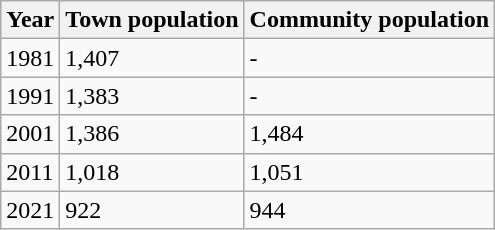<table class="wikitable">
<tr>
<th>Year</th>
<th>Town population</th>
<th>Community population</th>
</tr>
<tr>
<td>1981</td>
<td>1,407</td>
<td>-</td>
</tr>
<tr>
<td>1991</td>
<td>1,383</td>
<td>-</td>
</tr>
<tr>
<td>2001</td>
<td>1,386</td>
<td>1,484</td>
</tr>
<tr>
<td>2011</td>
<td>1,018</td>
<td>1,051</td>
</tr>
<tr>
<td>2021</td>
<td>922</td>
<td>944</td>
</tr>
</table>
